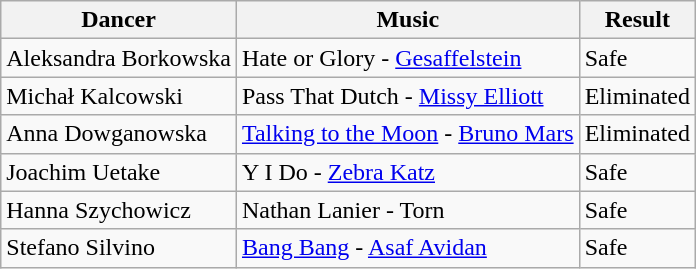<table class="wikitable">
<tr>
<th>Dancer</th>
<th>Music</th>
<th>Result</th>
</tr>
<tr>
<td>Aleksandra Borkowska</td>
<td>Hate or Glory - <a href='#'>Gesaffelstein</a></td>
<td>Safe</td>
</tr>
<tr>
<td>Michał Kalcowski</td>
<td>Pass That Dutch - <a href='#'>Missy Elliott</a></td>
<td>Eliminated</td>
</tr>
<tr>
<td>Anna Dowganowska</td>
<td><a href='#'>Talking to the Moon</a> - <a href='#'>Bruno Mars</a></td>
<td>Eliminated</td>
</tr>
<tr>
<td>Joachim Uetake</td>
<td>Y I Do - <a href='#'>Zebra Katz</a></td>
<td>Safe</td>
</tr>
<tr>
<td>Hanna Szychowicz</td>
<td>Nathan Lanier - Torn</td>
<td>Safe</td>
</tr>
<tr>
<td>Stefano Silvino</td>
<td><a href='#'>Bang Bang</a> - <a href='#'>Asaf Avidan</a></td>
<td>Safe</td>
</tr>
</table>
